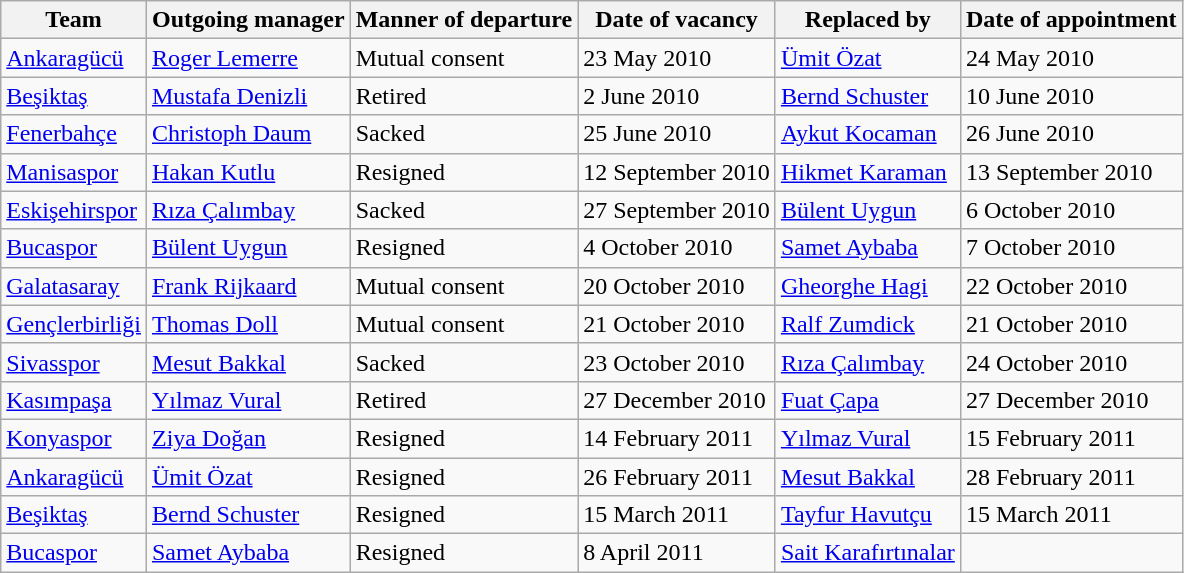<table class="wikitable">
<tr>
<th>Team</th>
<th>Outgoing manager</th>
<th>Manner of departure</th>
<th>Date of vacancy</th>
<th>Replaced by</th>
<th>Date of appointment</th>
</tr>
<tr>
<td><a href='#'>Ankaragücü</a></td>
<td> <a href='#'>Roger Lemerre</a></td>
<td>Mutual consent</td>
<td>23 May 2010</td>
<td> <a href='#'>Ümit Özat</a></td>
<td>24 May 2010</td>
</tr>
<tr>
<td><a href='#'>Beşiktaş</a></td>
<td> <a href='#'>Mustafa Denizli</a></td>
<td>Retired</td>
<td>2 June 2010</td>
<td> <a href='#'>Bernd Schuster</a></td>
<td>10 June 2010</td>
</tr>
<tr>
<td><a href='#'>Fenerbahçe</a></td>
<td> <a href='#'>Christoph Daum</a></td>
<td>Sacked</td>
<td>25 June 2010</td>
<td> <a href='#'>Aykut Kocaman</a></td>
<td>26 June 2010</td>
</tr>
<tr>
<td><a href='#'>Manisaspor</a></td>
<td> <a href='#'>Hakan Kutlu</a></td>
<td>Resigned</td>
<td>12 September 2010</td>
<td> <a href='#'>Hikmet Karaman</a></td>
<td>13 September 2010</td>
</tr>
<tr>
<td><a href='#'>Eskişehirspor</a></td>
<td> <a href='#'>Rıza Çalımbay</a></td>
<td>Sacked</td>
<td>27 September 2010</td>
<td> <a href='#'>Bülent Uygun</a></td>
<td>6 October 2010</td>
</tr>
<tr>
<td><a href='#'>Bucaspor</a></td>
<td> <a href='#'>Bülent Uygun</a></td>
<td>Resigned</td>
<td>4 October 2010</td>
<td> <a href='#'>Samet Aybaba</a></td>
<td>7 October 2010</td>
</tr>
<tr>
<td><a href='#'>Galatasaray</a></td>
<td> <a href='#'>Frank Rijkaard</a></td>
<td>Mutual consent</td>
<td>20 October 2010</td>
<td> <a href='#'>Gheorghe Hagi</a></td>
<td>22 October 2010</td>
</tr>
<tr>
<td><a href='#'>Gençlerbirliği</a></td>
<td> <a href='#'>Thomas Doll</a></td>
<td>Mutual consent</td>
<td>21 October 2010</td>
<td> <a href='#'>Ralf Zumdick</a></td>
<td>21 October 2010</td>
</tr>
<tr>
<td><a href='#'>Sivasspor</a></td>
<td> <a href='#'>Mesut Bakkal</a></td>
<td>Sacked</td>
<td>23 October 2010</td>
<td> <a href='#'>Rıza Çalımbay</a></td>
<td>24 October 2010</td>
</tr>
<tr>
<td><a href='#'>Kasımpaşa</a></td>
<td> <a href='#'>Yılmaz Vural</a></td>
<td>Retired</td>
<td>27 December 2010</td>
<td> <a href='#'>Fuat Çapa</a></td>
<td>27 December 2010</td>
</tr>
<tr>
<td><a href='#'>Konyaspor</a></td>
<td> <a href='#'>Ziya Doğan</a></td>
<td>Resigned</td>
<td>14 February 2011</td>
<td> <a href='#'>Yılmaz Vural</a></td>
<td>15 February 2011</td>
</tr>
<tr>
<td><a href='#'>Ankaragücü</a></td>
<td> <a href='#'>Ümit Özat</a></td>
<td>Resigned</td>
<td>26 February 2011</td>
<td> <a href='#'>Mesut Bakkal</a></td>
<td>28 February 2011</td>
</tr>
<tr>
<td><a href='#'>Beşiktaş</a></td>
<td> <a href='#'>Bernd Schuster</a></td>
<td>Resigned</td>
<td>15 March 2011</td>
<td> <a href='#'>Tayfur Havutçu</a></td>
<td>15 March 2011</td>
</tr>
<tr>
<td><a href='#'>Bucaspor</a></td>
<td> <a href='#'>Samet Aybaba</a></td>
<td>Resigned</td>
<td>8 April 2011</td>
<td> <a href='#'>Sait Karafırtınalar</a></td>
<td></td>
</tr>
</table>
